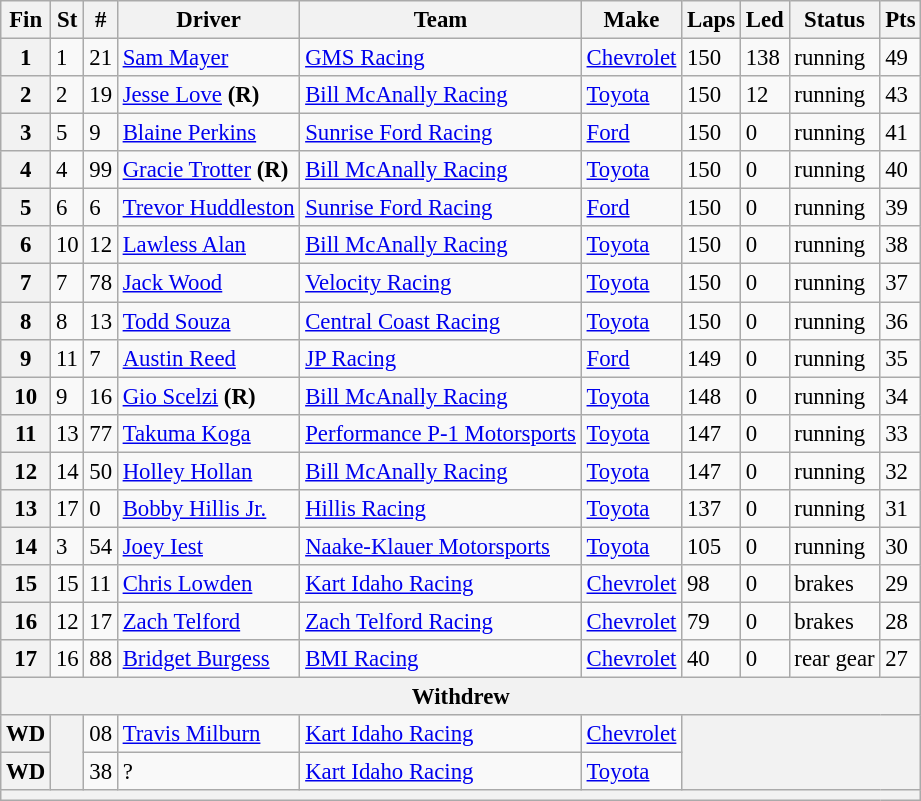<table class="wikitable" style="font-size:95%">
<tr>
<th>Fin</th>
<th>St</th>
<th>#</th>
<th>Driver</th>
<th>Team</th>
<th>Make</th>
<th>Laps</th>
<th>Led</th>
<th>Status</th>
<th>Pts</th>
</tr>
<tr>
<th>1</th>
<td>1</td>
<td>21</td>
<td><a href='#'>Sam Mayer</a></td>
<td><a href='#'>GMS Racing</a></td>
<td><a href='#'>Chevrolet</a></td>
<td>150</td>
<td>138</td>
<td>running</td>
<td>49</td>
</tr>
<tr>
<th>2</th>
<td>2</td>
<td>19</td>
<td><a href='#'>Jesse Love</a> <strong>(R)</strong></td>
<td><a href='#'>Bill McAnally Racing</a></td>
<td><a href='#'>Toyota</a></td>
<td>150</td>
<td>12</td>
<td>running</td>
<td>43</td>
</tr>
<tr>
<th>3</th>
<td>5</td>
<td>9</td>
<td><a href='#'>Blaine Perkins</a></td>
<td><a href='#'>Sunrise Ford Racing</a></td>
<td><a href='#'>Ford</a></td>
<td>150</td>
<td>0</td>
<td>running</td>
<td>41</td>
</tr>
<tr>
<th>4</th>
<td>4</td>
<td>99</td>
<td><a href='#'>Gracie Trotter</a> <strong>(R)</strong></td>
<td><a href='#'>Bill McAnally Racing</a></td>
<td><a href='#'>Toyota</a></td>
<td>150</td>
<td>0</td>
<td>running</td>
<td>40</td>
</tr>
<tr>
<th>5</th>
<td>6</td>
<td>6</td>
<td><a href='#'>Trevor Huddleston</a></td>
<td><a href='#'>Sunrise Ford Racing</a></td>
<td><a href='#'>Ford</a></td>
<td>150</td>
<td>0</td>
<td>running</td>
<td>39</td>
</tr>
<tr>
<th>6</th>
<td>10</td>
<td>12</td>
<td><a href='#'>Lawless Alan</a></td>
<td><a href='#'>Bill McAnally Racing</a></td>
<td><a href='#'>Toyota</a></td>
<td>150</td>
<td>0</td>
<td>running</td>
<td>38</td>
</tr>
<tr>
<th>7</th>
<td>7</td>
<td>78</td>
<td><a href='#'>Jack Wood</a></td>
<td><a href='#'>Velocity Racing</a></td>
<td><a href='#'>Toyota</a></td>
<td>150</td>
<td>0</td>
<td>running</td>
<td>37</td>
</tr>
<tr>
<th>8</th>
<td>8</td>
<td>13</td>
<td><a href='#'>Todd Souza</a></td>
<td><a href='#'>Central Coast Racing</a></td>
<td><a href='#'>Toyota</a></td>
<td>150</td>
<td>0</td>
<td>running</td>
<td>36</td>
</tr>
<tr>
<th>9</th>
<td>11</td>
<td>7</td>
<td><a href='#'>Austin Reed</a></td>
<td><a href='#'>JP Racing</a></td>
<td><a href='#'>Ford</a></td>
<td>149</td>
<td>0</td>
<td>running</td>
<td>35</td>
</tr>
<tr>
<th>10</th>
<td>9</td>
<td>16</td>
<td><a href='#'>Gio Scelzi</a> <strong>(R)</strong></td>
<td><a href='#'>Bill McAnally Racing</a></td>
<td><a href='#'>Toyota</a></td>
<td>148</td>
<td>0</td>
<td>running</td>
<td>34</td>
</tr>
<tr>
<th>11</th>
<td>13</td>
<td>77</td>
<td><a href='#'>Takuma Koga</a></td>
<td><a href='#'>Performance P-1 Motorsports</a></td>
<td><a href='#'>Toyota</a></td>
<td>147</td>
<td>0</td>
<td>running</td>
<td>33</td>
</tr>
<tr>
<th>12</th>
<td>14</td>
<td>50</td>
<td><a href='#'>Holley Hollan</a></td>
<td><a href='#'>Bill McAnally Racing</a></td>
<td><a href='#'>Toyota</a></td>
<td>147</td>
<td>0</td>
<td>running</td>
<td>32</td>
</tr>
<tr>
<th>13</th>
<td>17</td>
<td>0</td>
<td><a href='#'>Bobby Hillis Jr.</a></td>
<td><a href='#'>Hillis Racing</a></td>
<td><a href='#'>Toyota</a></td>
<td>137</td>
<td>0</td>
<td>running</td>
<td>31</td>
</tr>
<tr>
<th>14</th>
<td>3</td>
<td>54</td>
<td><a href='#'>Joey Iest</a></td>
<td><a href='#'>Naake-Klauer Motorsports</a></td>
<td><a href='#'>Toyota</a></td>
<td>105</td>
<td>0</td>
<td>running</td>
<td>30</td>
</tr>
<tr>
<th>15</th>
<td>15</td>
<td>11</td>
<td><a href='#'>Chris Lowden</a></td>
<td><a href='#'>Kart Idaho Racing</a></td>
<td><a href='#'>Chevrolet</a></td>
<td>98</td>
<td>0</td>
<td>brakes</td>
<td>29</td>
</tr>
<tr>
<th>16</th>
<td>12</td>
<td>17</td>
<td><a href='#'>Zach Telford</a></td>
<td><a href='#'>Zach Telford Racing</a></td>
<td><a href='#'>Chevrolet</a></td>
<td>79</td>
<td>0</td>
<td>brakes</td>
<td>28</td>
</tr>
<tr>
<th>17</th>
<td>16</td>
<td>88</td>
<td><a href='#'>Bridget Burgess</a></td>
<td><a href='#'>BMI Racing</a></td>
<td><a href='#'>Chevrolet</a></td>
<td>40</td>
<td>0</td>
<td>rear gear</td>
<td>27</td>
</tr>
<tr>
<th colspan="10">Withdrew</th>
</tr>
<tr>
<th>WD</th>
<th rowspan="2"></th>
<td>08</td>
<td><a href='#'>Travis Milburn</a></td>
<td><a href='#'>Kart Idaho Racing</a></td>
<td><a href='#'>Chevrolet</a></td>
<th colspan="4" rowspan="2"></th>
</tr>
<tr>
<th>WD</th>
<td>38</td>
<td>?</td>
<td><a href='#'>Kart Idaho Racing</a></td>
<td><a href='#'>Toyota</a></td>
</tr>
<tr>
<th colspan="10"></th>
</tr>
</table>
